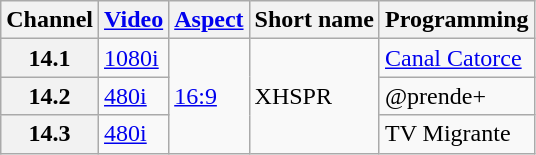<table class="wikitable sortable">
<tr>
<th scope = "col">Channel</th>
<th scope = "col"><a href='#'>Video</a></th>
<th scope = "col"><a href='#'>Aspect</a></th>
<th scope = "col">Short name</th>
<th scope = "col">Programming</th>
</tr>
<tr>
<th scope = "row">14.1</th>
<td rowspan=1><a href='#'>1080i</a></td>
<td rowspan=3><a href='#'>16:9</a></td>
<td rowspan=3>XHSPR</td>
<td><a href='#'>Canal Catorce</a></td>
</tr>
<tr>
<th scope = "row">14.2</th>
<td rowspan=1><a href='#'>480i</a></td>
<td>@prende+</td>
</tr>
<tr>
<th scope = "row">14.3</th>
<td rowspan=1><a href='#'>480i</a></td>
<td>TV Migrante</td>
</tr>
</table>
